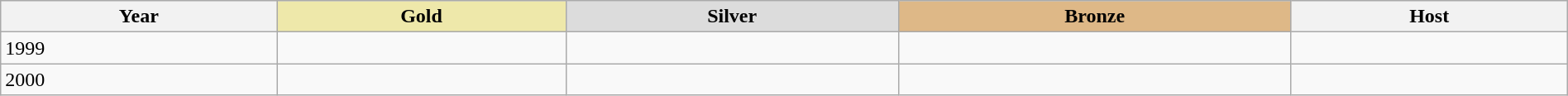<table class="wikitable" width=100%>
<tr bgcolor="#efefef" align=left>
<th>Year</th>
<th style="background-color:#EEE8AA;"><strong>Gold</strong></th>
<th style="background-color:#DCDCDC;"><strong>Silver</strong></th>
<th style="background-color:#DEB887;"><strong>Bronze</strong></th>
<th>Host</th>
</tr>
<tr>
<td>1999</td>
<td></td>
<td></td>
<td></td>
<td></td>
</tr>
<tr>
<td>2000</td>
<td></td>
<td></td>
<td></td>
<td></td>
</tr>
</table>
